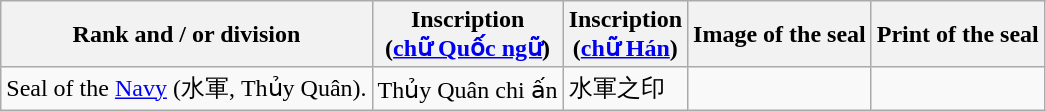<table class="wikitable">
<tr>
<th>Rank and / or division</th>
<th>Inscription<br>(<a href='#'>chữ Quốc ngữ</a>)</th>
<th>Inscription<br>(<a href='#'>chữ Hán</a>)</th>
<th>Image of the seal</th>
<th>Print of the seal</th>
</tr>
<tr>
<td>Seal of the <a href='#'>Navy</a> (水軍, Thủy Quân).</td>
<td>Thủy Quân chi ấn</td>
<td>水軍之印</td>
<td></td>
<td></td>
</tr>
</table>
